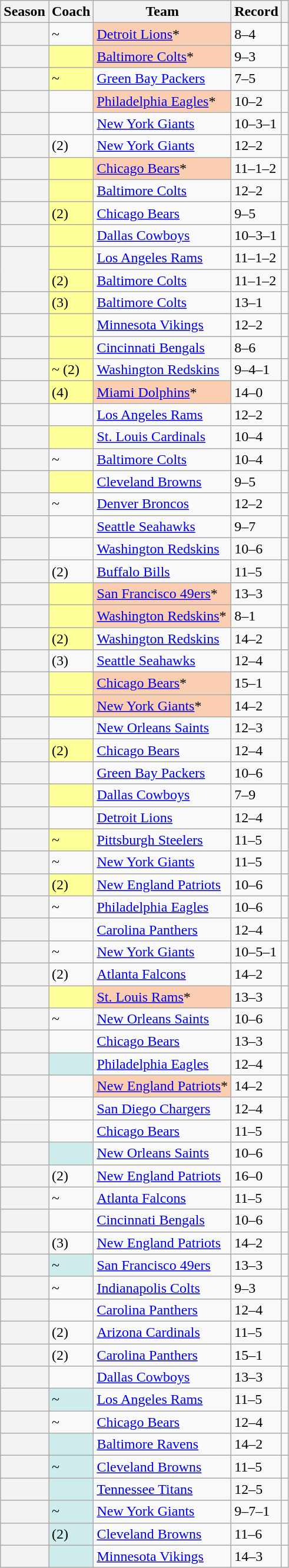<table class="wikitable sortable">
<tr>
<th>Season</th>
<th>Coach</th>
<th>Team</th>
<th>Record</th>
<th class="unsortable"></th>
</tr>
<tr>
<th scope="row"></th>
<td>~</td>
<td style="background:#fbceb1;"><a href='#'>Detroit Lions</a>*</td>
<td>8–4</td>
<td></td>
</tr>
<tr>
<th scope="row"></th>
<td style="background:#FFFF99;"></td>
<td style="background:#fbceb1;"><a href='#'>Baltimore Colts</a>*</td>
<td>9–3</td>
<td></td>
</tr>
<tr>
<th scope="row"></th>
<td style="background:#FFFF99;">~</td>
<td><a href='#'>Green Bay Packers</a></td>
<td>7–5</td>
<td></td>
</tr>
<tr>
<th scope="row"></th>
<td></td>
<td style="background:#fbceb1;"><a href='#'>Philadelphia Eagles</a>*</td>
<td>10–2</td>
<td></td>
</tr>
<tr>
<th scope="row"></th>
<td></td>
<td><a href='#'>New York Giants</a></td>
<td>10–3–1</td>
<td></td>
</tr>
<tr>
<th scope="row"></th>
<td> (2)</td>
<td><a href='#'>New York Giants</a></td>
<td>12–2</td>
<td></td>
</tr>
<tr>
<th scope="row"></th>
<td style="background:#FFFF99;"></td>
<td style="background:#fbceb1;"><a href='#'>Chicago Bears</a>*</td>
<td>11–1–2</td>
<td></td>
</tr>
<tr>
<th scope="row"></th>
<td style="background:#FFFF99;"></td>
<td><a href='#'>Baltimore Colts</a></td>
<td>12–2</td>
<td></td>
</tr>
<tr>
<th scope="row"></th>
<td style="background:#FFFF99;"> (2)</td>
<td><a href='#'>Chicago Bears</a></td>
<td>9–5</td>
<td></td>
</tr>
<tr>
<th scope="row"></th>
<td style="background:#FFFF99;"></td>
<td><a href='#'>Dallas Cowboys</a></td>
<td>10–3–1</td>
<td></td>
</tr>
<tr>
<th scope="rowgroup" rowspan="2"></th>
<td style="background:#FFFF99;"></td>
<td><a href='#'>Los Angeles Rams</a></td>
<td>11–1–2</td>
<td></td>
</tr>
<tr>
<td style="background:#FFFF99;"> (2)</td>
<td><a href='#'>Baltimore Colts</a></td>
<td>11–1–2</td>
<td></td>
</tr>
<tr>
<th scope="row"></th>
<td style="background:#FFFF99;"> (3)</td>
<td><a href='#'>Baltimore Colts</a></td>
<td>13–1</td>
<td></td>
</tr>
<tr>
<th scope="row"></th>
<td style="background:#FFFF99;"></td>
<td><a href='#'>Minnesota Vikings</a></td>
<td>12–2</td>
<td></td>
</tr>
<tr>
<th scope="row"></th>
<td style="background:#FFFF99;"></td>
<td><a href='#'>Cincinnati Bengals</a></td>
<td>8–6</td>
<td></td>
</tr>
<tr>
<th scope="row"></th>
<td style="background:#FFFF99;">~ (2)</td>
<td><a href='#'>Washington Redskins</a></td>
<td>9–4–1</td>
<td></td>
</tr>
<tr>
<th scope="row"></th>
<td style="background:#FFFF99;"> (4)</td>
<td style="background:#fbceb1;"><a href='#'>Miami Dolphins</a>*</td>
<td>14–0</td>
<td></td>
</tr>
<tr>
<th scope="row"></th>
<td></td>
<td><a href='#'>Los Angeles Rams</a></td>
<td>12–2</td>
<td></td>
</tr>
<tr>
<th scope="row"></th>
<td style="background:#FFFF99;"></td>
<td><a href='#'>St. Louis Cardinals</a></td>
<td>10–4</td>
<td></td>
</tr>
<tr>
<th scope="row"></th>
<td>~</td>
<td><a href='#'>Baltimore Colts</a></td>
<td>10–4</td>
<td></td>
</tr>
<tr>
<th scope="row"></th>
<td style="background:#FFFF99;"></td>
<td><a href='#'>Cleveland Browns</a></td>
<td>9–5</td>
<td></td>
</tr>
<tr>
<th scope="row"></th>
<td>~</td>
<td><a href='#'>Denver Broncos</a></td>
<td>12–2</td>
<td></td>
</tr>
<tr>
<th scope="row"></th>
<td></td>
<td><a href='#'>Seattle Seahawks</a></td>
<td>9–7</td>
<td></td>
</tr>
<tr>
<th scope="row"></th>
<td></td>
<td><a href='#'>Washington Redskins</a></td>
<td>10–6</td>
<td></td>
</tr>
<tr>
<th scope="row"></th>
<td> (2)</td>
<td><a href='#'>Buffalo Bills</a></td>
<td>11–5</td>
<td></td>
</tr>
<tr>
<th scope="row"></th>
<td style="background:#FFFF99;"></td>
<td style="background:#fbceb1;"><a href='#'>San Francisco 49ers</a>*</td>
<td>13–3</td>
<td></td>
</tr>
<tr>
<th scope="row"></th>
<td style="background:#FFFF99;"></td>
<td style="background:#fbceb1;"><a href='#'>Washington Redskins</a>*</td>
<td>8–1</td>
<td></td>
</tr>
<tr>
<th scope="row"></th>
<td style="background:#FFFF99;"> (2)</td>
<td><a href='#'>Washington Redskins</a></td>
<td>14–2</td>
<td></td>
</tr>
<tr>
<th scope="row"></th>
<td> (3)</td>
<td><a href='#'>Seattle Seahawks</a></td>
<td>12–4</td>
<td></td>
</tr>
<tr>
<th scope="row"></th>
<td style="background:#FFFF99;"></td>
<td style="background:#fbceb1;"><a href='#'>Chicago Bears</a>*</td>
<td>15–1</td>
<td></td>
</tr>
<tr>
<th scope="row"></th>
<td style="background:#FFFF99;"></td>
<td style="background:#fbceb1;"><a href='#'>New York Giants</a>*</td>
<td>14–2</td>
<td></td>
</tr>
<tr>
<th scope="row"></th>
<td></td>
<td><a href='#'>New Orleans Saints</a></td>
<td>12–3</td>
<td></td>
</tr>
<tr>
<th scope="row"></th>
<td style="background:#FFFF99;"> (2)</td>
<td><a href='#'>Chicago Bears</a></td>
<td>12–4</td>
<td></td>
</tr>
<tr>
<th scope="row"></th>
<td></td>
<td><a href='#'>Green Bay Packers</a></td>
<td>10–6</td>
<td></td>
</tr>
<tr>
<th scope="row"></th>
<td style="background:#FFFF99;"></td>
<td><a href='#'>Dallas Cowboys</a></td>
<td>7–9</td>
<td></td>
</tr>
<tr>
<th scope="row"></th>
<td></td>
<td><a href='#'>Detroit Lions</a></td>
<td>12–4</td>
<td></td>
</tr>
<tr>
<th scope="row"></th>
<td style="background:#FFFF99;">~</td>
<td><a href='#'>Pittsburgh Steelers</a></td>
<td>11–5</td>
<td></td>
</tr>
<tr>
<th scope="row"></th>
<td>~</td>
<td><a href='#'>New York Giants</a></td>
<td>11–5</td>
<td></td>
</tr>
<tr>
<th scope="row"></th>
<td style="background:#FFFF99;"> (2)</td>
<td><a href='#'>New England Patriots</a></td>
<td>10–6</td>
<td></td>
</tr>
<tr>
<th scope="row"></th>
<td>~</td>
<td><a href='#'>Philadelphia Eagles</a></td>
<td>10–6</td>
<td></td>
</tr>
<tr>
<th scope="row"></th>
<td></td>
<td><a href='#'>Carolina Panthers</a></td>
<td>12–4</td>
<td></td>
</tr>
<tr>
<th scope="row"></th>
<td>~</td>
<td><a href='#'>New York Giants</a></td>
<td>10–5–1</td>
<td></td>
</tr>
<tr>
<th scope="row"></th>
<td> (2)</td>
<td><a href='#'>Atlanta Falcons</a></td>
<td>14–2</td>
<td></td>
</tr>
<tr>
<th scope="row"></th>
<td style="background:#FFFF99;"></td>
<td style="background:#fbceb1;"><a href='#'>St. Louis Rams</a>*</td>
<td>13–3</td>
<td></td>
</tr>
<tr>
<th scope="row"></th>
<td>~</td>
<td><a href='#'>New Orleans Saints</a></td>
<td>10–6</td>
<td></td>
</tr>
<tr>
<th scope="row"></th>
<td></td>
<td><a href='#'>Chicago Bears</a></td>
<td>13–3</td>
<td></td>
</tr>
<tr>
<th scope="row"></th>
<td style="background:#cfecec;"></td>
<td><a href='#'>Philadelphia Eagles</a></td>
<td>12–4</td>
<td></td>
</tr>
<tr>
<th scope="row"></th>
<td></td>
<td style="background:#fbceb1;"><a href='#'>New England Patriots</a>*</td>
<td>14–2</td>
<td></td>
</tr>
<tr>
<th scope="row"></th>
<td></td>
<td><a href='#'>San Diego Chargers</a></td>
<td>12–4</td>
<td></td>
</tr>
<tr>
<th scope="row"></th>
<td></td>
<td><a href='#'>Chicago Bears</a></td>
<td>11–5</td>
<td></td>
</tr>
<tr>
<th scope="row"></th>
<td style="background:#cfecec;"></td>
<td><a href='#'>New Orleans Saints</a></td>
<td>10–6</td>
<td></td>
</tr>
<tr>
<th scope="row"></th>
<td> (2)</td>
<td><a href='#'>New England Patriots</a></td>
<td>16–0</td>
<td></td>
</tr>
<tr>
<th scope="row"></th>
<td>~</td>
<td><a href='#'>Atlanta Falcons</a></td>
<td>11–5</td>
<td></td>
</tr>
<tr>
<th scope="row"></th>
<td></td>
<td><a href='#'>Cincinnati Bengals</a></td>
<td>10–6</td>
<td></td>
</tr>
<tr>
<th scope="row"></th>
<td> (3)</td>
<td><a href='#'>New England Patriots</a></td>
<td>14–2</td>
<td></td>
</tr>
<tr>
<th scope="row"></th>
<td style="background:#cfecec;">~</td>
<td><a href='#'>San Francisco 49ers</a></td>
<td>13–3</td>
<td></td>
</tr>
<tr>
<th scope="row"></th>
<td>~</td>
<td><a href='#'>Indianapolis Colts</a></td>
<td>9–3</td>
<td></td>
</tr>
<tr>
<th scope="row"></th>
<td></td>
<td><a href='#'>Carolina Panthers</a></td>
<td>12–4</td>
<td></td>
</tr>
<tr>
<th scope="row"></th>
<td> (2)</td>
<td><a href='#'>Arizona Cardinals</a></td>
<td>11–5</td>
<td></td>
</tr>
<tr>
<th scope="row"></th>
<td> (2)</td>
<td><a href='#'>Carolina Panthers</a></td>
<td>15–1</td>
<td></td>
</tr>
<tr>
<th scope="row"></th>
<td></td>
<td><a href='#'>Dallas Cowboys</a></td>
<td>13–3</td>
<td></td>
</tr>
<tr>
<th scope="row"></th>
<td style="background:#cfecec;">~</td>
<td><a href='#'>Los Angeles Rams</a></td>
<td>11–5</td>
<td></td>
</tr>
<tr>
<th scope="row"></th>
<td>~</td>
<td><a href='#'>Chicago Bears</a></td>
<td>12–4</td>
<td></td>
</tr>
<tr>
<th scope="row"></th>
<td style="background:#cfecec;"></td>
<td><a href='#'>Baltimore Ravens</a></td>
<td>14–2</td>
<td></td>
</tr>
<tr>
<th scope="row"></th>
<td style="background:#cfecec;">~</td>
<td><a href='#'>Cleveland Browns</a></td>
<td>11–5</td>
<td></td>
</tr>
<tr>
<th scope="row"></th>
<td style="background:#cfecec;"><br></td>
<td><a href='#'>Tennessee Titans</a></td>
<td>12–5</td>
<td></td>
</tr>
<tr>
<th scope="row"></th>
<td style="background:#cfecec;">~</td>
<td><a href='#'>New York Giants</a></td>
<td>9–7–1</td>
<td></td>
</tr>
<tr>
<th scope="row"></th>
<td style="background:#cfecec;"> (2)</td>
<td><a href='#'>Cleveland Browns</a></td>
<td>11–6</td>
<td></td>
</tr>
<tr>
<th scope="row"></th>
<td style="background:#cfecec;"></td>
<td><a href='#'>Minnesota Vikings</a></td>
<td>14–3</td>
<td></td>
</tr>
</table>
